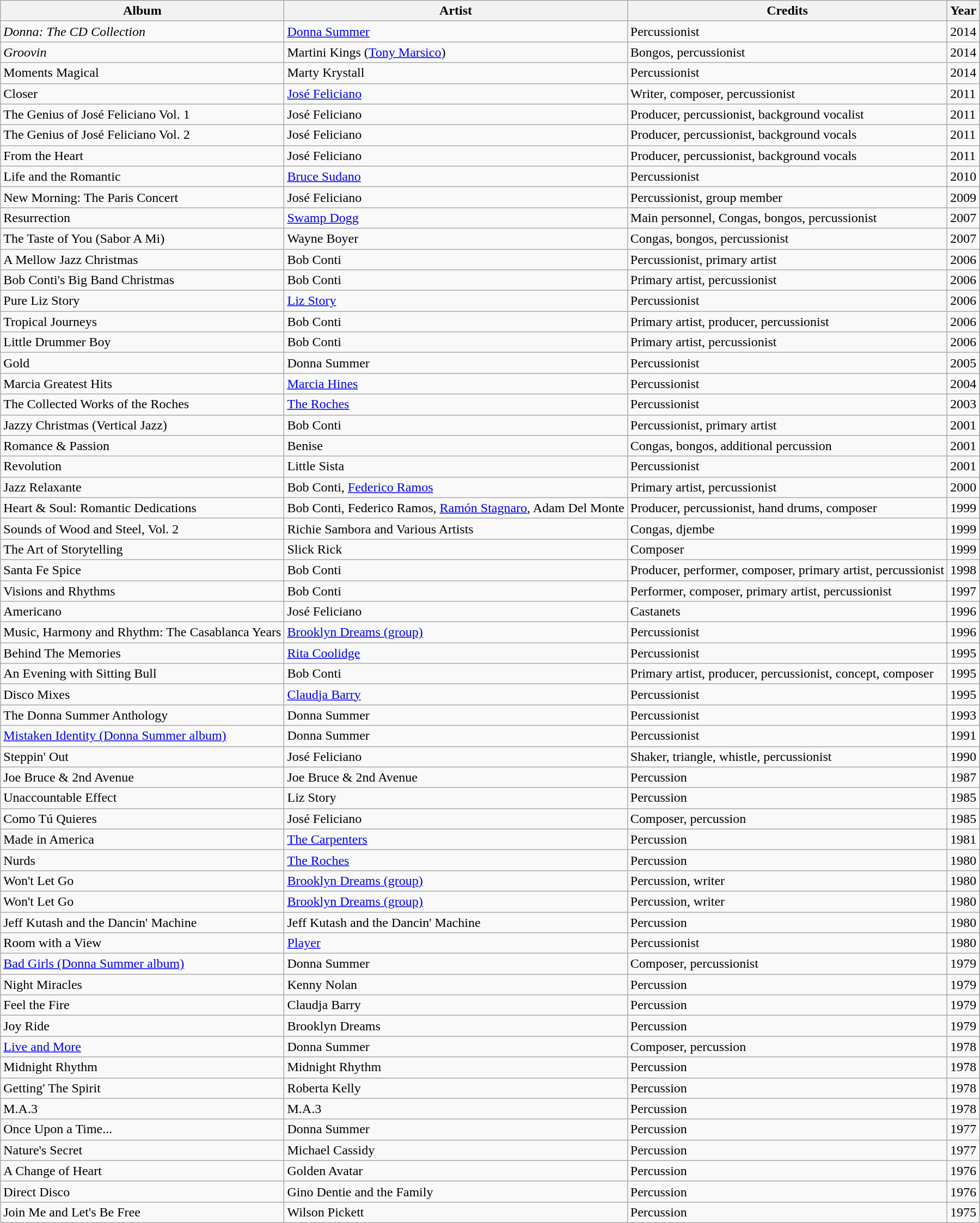<table class="wikitable sortable">
<tr>
<th>Album</th>
<th>Artist</th>
<th>Credits</th>
<th>Year</th>
</tr>
<tr>
<td><em>Donna: The CD Collection</em></td>
<td><a href='#'>Donna Summer</a></td>
<td>Percussionist</td>
<td>2014</td>
</tr>
<tr>
<td><em>Groovin<strong></td>
<td>Martini Kings (<a href='#'>Tony Marsico</a>)</td>
<td>Bongos, percussionist</td>
<td>2014</td>
</tr>
<tr>
<td></em>Moments Magical<em></td>
<td>Marty Krystall</td>
<td>Percussionist</td>
<td>2014</td>
</tr>
<tr>
<td></em>Closer<em></td>
<td><a href='#'>José Feliciano</a></td>
<td>Writer, composer, percussionist</td>
<td>2011</td>
</tr>
<tr>
<td></em>The Genius of José Feliciano Vol. 1<em></td>
<td>José Feliciano</td>
<td>Producer, percussionist, background vocalist</td>
<td>2011</td>
</tr>
<tr>
<td></em>The Genius of José Feliciano Vol. 2<em></td>
<td>José Feliciano</td>
<td>Producer, percussionist, background vocals</td>
<td>2011</td>
</tr>
<tr>
<td></em>From the Heart<em></td>
<td>José Feliciano</td>
<td>Producer, percussionist, background vocals</td>
<td>2011</td>
</tr>
<tr>
<td></em>Life and the Romantic<em></td>
<td><a href='#'>Bruce Sudano</a></td>
<td>Percussionist</td>
<td>2010</td>
</tr>
<tr>
<td></em>New Morning: The Paris Concert<em></td>
<td>José Feliciano</td>
<td>Percussionist, group member</td>
<td>2009</td>
</tr>
<tr>
<td>Resurrection</td>
<td><a href='#'>Swamp Dogg</a></td>
<td>Main personnel, Congas, bongos, percussionist</td>
<td>2007</td>
</tr>
<tr>
<td>The Taste of You (Sabor A Mi)</td>
<td>Wayne Boyer</td>
<td>Congas, bongos, percussionist</td>
<td>2007</td>
</tr>
<tr>
<td>A Mellow Jazz Christmas</td>
<td>Bob Conti</td>
<td>Percussionist, primary artist</td>
<td>2006</td>
</tr>
<tr>
<td>Bob Conti's Big Band Christmas</td>
<td>Bob Conti</td>
<td>Primary artist, percussionist</td>
<td>2006</td>
</tr>
<tr>
<td>Pure Liz Story</td>
<td><a href='#'>Liz Story</a></td>
<td>Percussionist</td>
<td>2006</td>
</tr>
<tr>
<td>Tropical Journeys</td>
<td>Bob Conti</td>
<td>Primary artist, producer, percussionist</td>
<td>2006</td>
</tr>
<tr>
<td>Little Drummer Boy</td>
<td>Bob Conti</td>
<td>Primary artist, percussionist</td>
<td>2006</td>
</tr>
<tr>
<td>Gold</td>
<td>Donna Summer</td>
<td>Percussionist</td>
<td>2005</td>
</tr>
<tr>
<td>Marcia Greatest Hits</td>
<td><a href='#'>Marcia Hines</a></td>
<td>Percussionist</td>
<td>2004</td>
</tr>
<tr>
<td>The Collected Works of the Roches</td>
<td><a href='#'>The Roches</a></td>
<td>Percussionist</td>
<td>2003</td>
</tr>
<tr>
<td>Jazzy Christmas (Vertical Jazz)</td>
<td>Bob Conti</td>
<td>Percussionist, primary artist</td>
<td>2001</td>
</tr>
<tr>
<td>Romance & Passion</td>
<td>Benise</td>
<td>Congas, bongos, additional percussion</td>
<td>2001</td>
</tr>
<tr>
<td>Revolution</td>
<td>Little Sista</td>
<td>Percussionist</td>
<td>2001</td>
</tr>
<tr>
<td>Jazz Relaxante</td>
<td>Bob Conti, <a href='#'>Federico Ramos</a></td>
<td>Primary artist, percussionist</td>
<td>2000</td>
</tr>
<tr>
<td>Heart & Soul: Romantic Dedications</td>
<td>Bob Conti, Federico Ramos, <a href='#'>Ramón Stagnaro</a>, Adam Del Monte</td>
<td>Producer, percussionist, hand drums, composer</td>
<td>1999</td>
</tr>
<tr>
<td>Sounds of Wood and Steel, Vol. 2</td>
<td>Richie Sambora and Various Artists</td>
<td>Congas, djembe</td>
<td>1999</td>
</tr>
<tr>
<td>The Art of Storytelling</td>
<td>Slick Rick</td>
<td>Composer</td>
<td>1999</td>
</tr>
<tr>
<td>Santa Fe Spice</td>
<td>Bob Conti</td>
<td>Producer, performer, composer, primary artist, percussionist</td>
<td>1998</td>
</tr>
<tr>
<td>Visions and Rhythms</td>
<td>Bob Conti</td>
<td>Performer, composer, primary artist, percussionist</td>
<td>1997</td>
</tr>
<tr>
<td>Americano</td>
<td>José Feliciano</td>
<td>Castanets</td>
<td>1996</td>
</tr>
<tr>
<td>Music, Harmony and Rhythm: The Casablanca Years</td>
<td><a href='#'>Brooklyn Dreams (group)</a></td>
<td>Percussionist</td>
<td>1996</td>
</tr>
<tr>
<td>Behind The Memories</td>
<td><a href='#'>Rita Coolidge</a></td>
<td>Percussionist</td>
<td>1995</td>
</tr>
<tr>
<td>An Evening with Sitting Bull</td>
<td>Bob Conti</td>
<td>Primary artist, producer, percussionist, concept, composer</td>
<td>1995</td>
</tr>
<tr>
<td>Disco Mixes</td>
<td><a href='#'>Claudja Barry</a></td>
<td>Percussionist</td>
<td>1995</td>
</tr>
<tr>
<td>The Donna Summer Anthology</td>
<td>Donna Summer</td>
<td>Percussionist</td>
<td>1993</td>
</tr>
<tr>
<td><a href='#'>Mistaken Identity (Donna Summer album)</a></td>
<td>Donna Summer</td>
<td>Percussionist</td>
<td>1991</td>
</tr>
<tr>
<td>Steppin' Out</td>
<td>José Feliciano</td>
<td>Shaker, triangle, whistle, percussionist</td>
<td>1990</td>
</tr>
<tr>
<td>Joe Bruce & 2nd Avenue</td>
<td>Joe Bruce & 2nd Avenue</td>
<td>Percussion</td>
<td>1987</td>
</tr>
<tr>
<td>Unaccountable Effect</td>
<td>Liz Story</td>
<td>Percussion</td>
<td>1985</td>
</tr>
<tr>
<td>Como Tú Quieres</td>
<td>José Feliciano</td>
<td>Composer, percussion</td>
<td>1985</td>
</tr>
<tr>
<td>Made in America</td>
<td><a href='#'>The Carpenters</a></td>
<td>Percussion</td>
<td>1981</td>
</tr>
<tr>
<td>Nurds</td>
<td><a href='#'>The Roches</a></td>
<td>Percussion</td>
<td>1980</td>
</tr>
<tr>
<td>Won't Let Go</td>
<td><a href='#'>Brooklyn Dreams (group)</a></td>
<td>Percussion, writer</td>
<td>1980</td>
</tr>
<tr>
<td>Won't Let Go</td>
<td><a href='#'>Brooklyn Dreams (group)</a></td>
<td>Percussion, writer</td>
<td>1980</td>
</tr>
<tr>
<td>Jeff Kutash and the Dancin' Machine</td>
<td>Jeff Kutash and the Dancin' Machine</td>
<td>Percussion</td>
<td>1980</td>
</tr>
<tr>
<td>Room with a View</td>
<td><a href='#'>Player</a></td>
<td>Percussionist</td>
<td>1980</td>
</tr>
<tr>
<td><a href='#'>Bad Girls (Donna Summer album)</a></td>
<td>Donna Summer</td>
<td>Composer, percussionist</td>
<td>1979</td>
</tr>
<tr>
<td>Night Miracles</td>
<td>Kenny Nolan</td>
<td>Percussion</td>
<td>1979</td>
</tr>
<tr>
<td>Feel the Fire</td>
<td>Claudja Barry</td>
<td>Percussion</td>
<td>1979</td>
</tr>
<tr>
<td>Joy Ride</td>
<td>Brooklyn Dreams</td>
<td>Percussion</td>
<td>1979</td>
</tr>
<tr>
<td><a href='#'>Live and More</a></td>
<td>Donna Summer</td>
<td>Composer, percussion</td>
<td>1978</td>
</tr>
<tr>
<td>Midnight Rhythm</td>
<td>Midnight Rhythm</td>
<td>Percussion</td>
<td>1978</td>
</tr>
<tr>
<td>Getting' The Spirit</td>
<td>Roberta Kelly</td>
<td>Percussion</td>
<td>1978</td>
</tr>
<tr>
<td>M.A.3</td>
<td>M.A.3</td>
<td>Percussion</td>
<td>1978</td>
</tr>
<tr>
<td>Once Upon a Time...</td>
<td>Donna Summer</td>
<td>Percussion</td>
<td>1977</td>
</tr>
<tr>
<td>Nature's Secret</td>
<td>Michael Cassidy</td>
<td>Percussion</td>
<td>1977</td>
</tr>
<tr>
<td>A Change of Heart</td>
<td>Golden Avatar</td>
<td>Percussion</td>
<td>1976</td>
</tr>
<tr>
<td>Direct Disco</td>
<td>Gino Dentie and the Family</td>
<td>Percussion</td>
<td>1976</td>
</tr>
<tr>
<td>Join Me and Let's Be Free</td>
<td>Wilson Pickett</td>
<td>Percussion</td>
<td>1975</td>
</tr>
</table>
